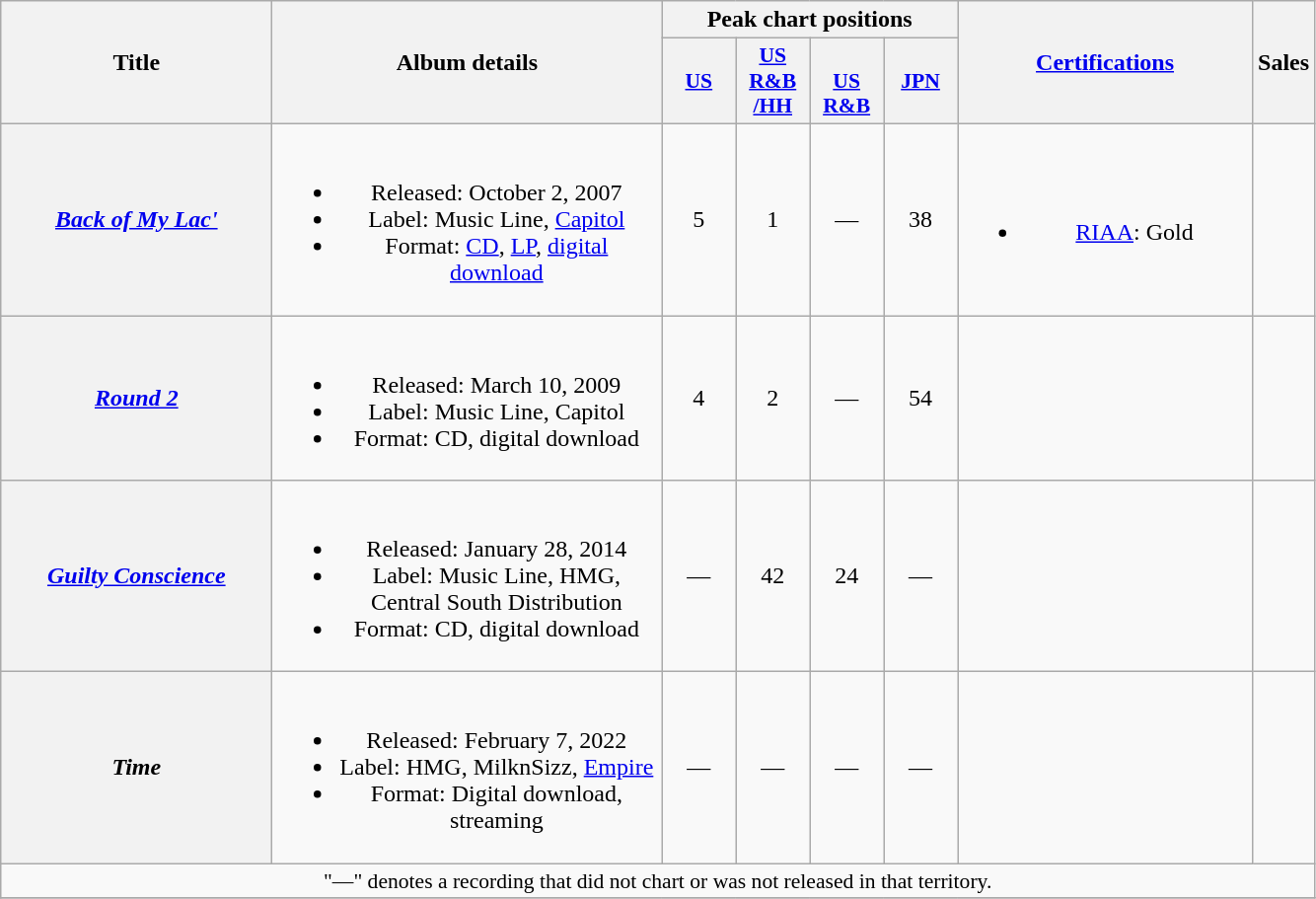<table class="wikitable plainrowheaders" style="text-align:center;" border="1">
<tr>
<th scope="col" rowspan="2" style="width:11em;">Title</th>
<th scope="col" rowspan="2" style="width:16em;">Album details</th>
<th scope="col" colspan="4">Peak chart positions</th>
<th scope="col" rowspan="2" style="width:12em;"><a href='#'>Certifications</a></th>
<th scope="col" rowspan="2">Sales</th>
</tr>
<tr>
<th style="width:3em;font-size:90%;"><a href='#'>US</a><br></th>
<th style="width:3em;font-size:90%;"><a href='#'>US R&B<br>/HH</a><br></th>
<th scope="col" style="width:3em;font-size:90%;"><br><a href='#'>US R&B</a><br></th>
<th scope="col" style="width:3em;font-size:90%;"><a href='#'>JPN</a><br></th>
</tr>
<tr>
<th scope="row"><em><a href='#'>Back of My Lac'</a></em></th>
<td><br><ul><li>Released: October 2, 2007</li><li>Label: Music Line, <a href='#'>Capitol</a></li><li>Format: <a href='#'>CD</a>, <a href='#'>LP</a>, <a href='#'>digital download</a></li></ul></td>
<td>5</td>
<td>1</td>
<td>—</td>
<td>38</td>
<td><br><ul><li><a href='#'>RIAA</a>: Gold</li></ul></td>
<td></td>
</tr>
<tr>
<th scope="row"><em><a href='#'>Round 2</a></em></th>
<td><br><ul><li>Released: March 10, 2009</li><li>Label: Music Line, Capitol</li><li>Format: CD, digital download</li></ul></td>
<td>4</td>
<td>2</td>
<td>—</td>
<td>54</td>
<td></td>
<td></td>
</tr>
<tr>
<th scope="row"><em><a href='#'>Guilty Conscience</a></em></th>
<td><br><ul><li>Released: January 28, 2014</li><li>Label: Music Line, HMG, Central South Distribution</li><li>Format: CD, digital download</li></ul></td>
<td>—</td>
<td>42</td>
<td>24</td>
<td>—</td>
<td></td>
<td></td>
</tr>
<tr>
<th scope="row"><em>Time</em></th>
<td><br><ul><li>Released: February 7, 2022</li><li>Label: HMG, MilknSizz, <a href='#'>Empire</a></li><li>Format: Digital download, streaming</li></ul></td>
<td>—</td>
<td>—</td>
<td>—</td>
<td>—</td>
<td></td>
<td></td>
</tr>
<tr>
<td colspan="15" style="font-size:90%">"—" denotes a recording that did not chart or was not released in that territory.</td>
</tr>
<tr>
</tr>
</table>
